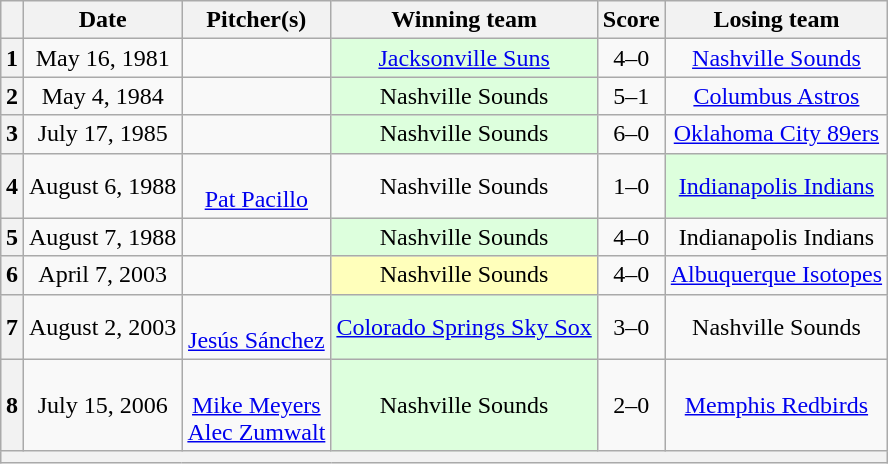<table class="wikitable sortable plainrowheaders" style="margin: 1em auto 1em auto; text-align:center;">
<tr>
<th scope="col"></th>
<th scope="col">Date</th>
<th scope="col">Pitcher(s)</th>
<th scope="col">Winning team</th>
<th scope="col">Score</th>
<th scope="col">Losing team</th>
</tr>
<tr>
<th scope="row" style="text-align:center">1</th>
<td>May 16, 1981</td>
<td></td>
<td bgcolor="DDFFDD"><a href='#'>Jacksonville Suns</a></td>
<td>4–0</td>
<td><a href='#'>Nashville Sounds</a></td>
</tr>
<tr>
<th scope="row" style="text-align:center">2</th>
<td>May 4, 1984</td>
<td></td>
<td bgcolor="DDFFDD">Nashville Sounds</td>
<td>5–1</td>
<td><a href='#'>Columbus Astros</a></td>
</tr>
<tr>
<th scope="row" style="text-align:center">3</th>
<td>July 17, 1985</td>
<td></td>
<td bgcolor="DDFFDD">Nashville Sounds</td>
<td>6–0</td>
<td><a href='#'>Oklahoma City 89ers</a></td>
</tr>
<tr>
<th scope="row" style="text-align:center">4</th>
<td>August 6, 1988</td>
<td> <br><a href='#'>Pat Pacillo</a> </td>
<td>Nashville Sounds</td>
<td>1–0</td>
<td bgcolor="DDFFDD"><a href='#'>Indianapolis Indians</a></td>
</tr>
<tr>
<th scope="row" style="text-align:center">5</th>
<td>August 7, 1988</td>
<td></td>
<td bgcolor="DDFFDD">Nashville Sounds</td>
<td>4–0</td>
<td>Indianapolis Indians</td>
</tr>
<tr>
<th scope="row" style="text-align:center">6</th>
<td>April 7, 2003</td>
<td></td>
<td bgcolor="ffffbb">Nashville Sounds</td>
<td>4–0</td>
<td><a href='#'>Albuquerque Isotopes</a></td>
</tr>
<tr>
<th scope="row" style="text-align:center">7</th>
<td>August 2, 2003</td>
<td> <br><a href='#'>Jesús Sánchez</a> </td>
<td bgcolor="DDFFDD"><a href='#'>Colorado Springs Sky Sox</a></td>
<td>3–0</td>
<td>Nashville Sounds</td>
</tr>
<tr>
<th scope="row" style="text-align:center">8</th>
<td>July 15, 2006</td>
<td> <br><a href='#'>Mike Meyers</a> <br><a href='#'>Alec Zumwalt</a> </td>
<td bgcolor="DDFFDD">Nashville Sounds</td>
<td>2–0</td>
<td><a href='#'>Memphis Redbirds</a></td>
</tr>
<tr>
<th colspan="6"></th>
</tr>
</table>
